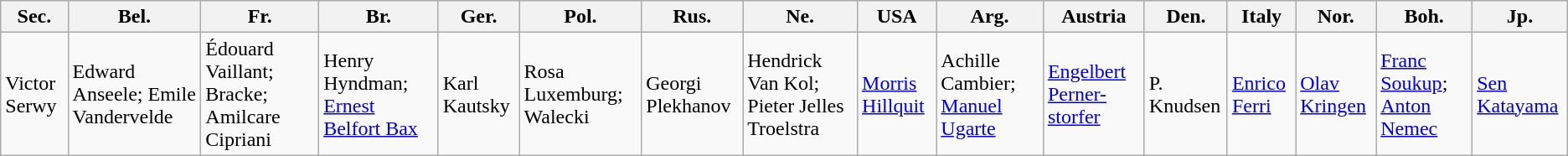<table class="wikitable" border="1">
<tr>
<th>Sec.</th>
<th>Bel.</th>
<th>Fr.</th>
<th>Br.</th>
<th>Ger.</th>
<th>Pol.</th>
<th>Rus.</th>
<th>Ne.</th>
<th>USA</th>
<th>Arg.</th>
<th>Austria</th>
<th>Den.</th>
<th>Italy</th>
<th>Nor.</th>
<th>Boh.</th>
<th>Jp.</th>
</tr>
<tr>
<td>Victor Serwy</td>
<td>Edward Anseele; Emile Vandervelde</td>
<td>Édouard Vaillant; Bracke; Amilcare Cipriani</td>
<td>Henry Hyndman; <a href='#'>Ernest Belfort Bax</a></td>
<td>Karl Kautsky</td>
<td>Rosa Luxemburg; Walecki</td>
<td>Georgi Plekhanov</td>
<td>Hendrick Van Kol; Pieter Jelles Troelstra</td>
<td><a href='#'>Morris Hillquit</a></td>
<td>Achille Cambier; <a href='#'>Manuel Ugarte</a></td>
<td><a href='#'>Engelbert Perner-storfer</a></td>
<td>P. Knudsen</td>
<td><a href='#'>Enrico Ferri</a></td>
<td><a href='#'>Olav Kringen</a></td>
<td><a href='#'>Franc Soukup</a>; <a href='#'>Anton Nemec</a></td>
<td><a href='#'>Sen Katayama</a></td>
</tr>
</table>
